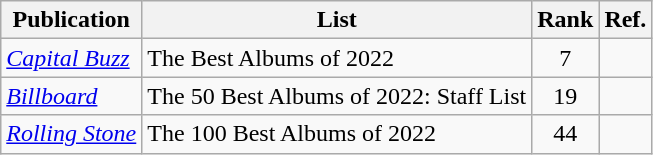<table class="wikitable">
<tr>
<th>Publication</th>
<th>List</th>
<th>Rank</th>
<th>Ref.</th>
</tr>
<tr>
<td><em><a href='#'>Capital Buzz</a></em></td>
<td>The Best Albums of 2022</td>
<td align="center">7</td>
<td align="center"></td>
</tr>
<tr>
<td><a href='#'><em>Billboard</em></a></td>
<td>The 50 Best Albums of 2022: Staff List</td>
<td align="center">19</td>
<td align="center"></td>
</tr>
<tr>
<td><em><a href='#'>Rolling Stone</a></em></td>
<td>The 100 Best Albums of 2022</td>
<td align="center">44</td>
<td align="center"></td>
</tr>
</table>
